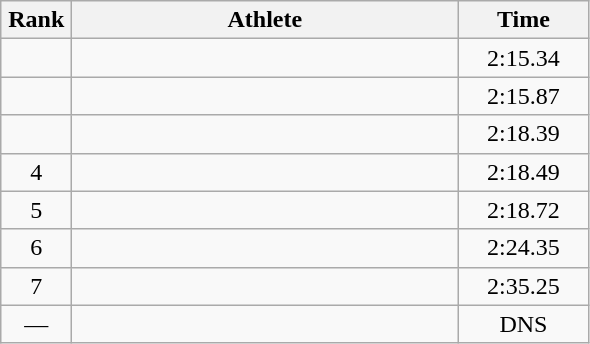<table class=wikitable style="text-align:center">
<tr>
<th width=40>Rank</th>
<th width=250>Athlete</th>
<th width=80>Time</th>
</tr>
<tr>
<td></td>
<td align=left></td>
<td>2:15.34</td>
</tr>
<tr>
<td></td>
<td align=left></td>
<td>2:15.87</td>
</tr>
<tr>
<td></td>
<td align=left></td>
<td>2:18.39</td>
</tr>
<tr>
<td>4</td>
<td align=left></td>
<td>2:18.49</td>
</tr>
<tr>
<td>5</td>
<td align=left></td>
<td>2:18.72</td>
</tr>
<tr>
<td>6</td>
<td align=left></td>
<td>2:24.35</td>
</tr>
<tr>
<td>7</td>
<td align=left></td>
<td>2:35.25</td>
</tr>
<tr>
<td>—</td>
<td align=left></td>
<td>DNS</td>
</tr>
</table>
